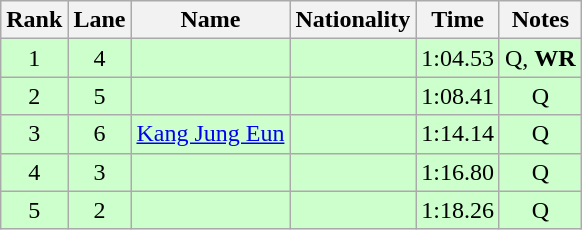<table class="wikitable sortable" style="text-align:center">
<tr>
<th>Rank</th>
<th>Lane</th>
<th>Name</th>
<th>Nationality</th>
<th>Time</th>
<th>Notes</th>
</tr>
<tr bgcolor=ccffcc>
<td>1</td>
<td>4</td>
<td align=left></td>
<td align=left></td>
<td>1:04.53</td>
<td>Q, <strong>WR</strong></td>
</tr>
<tr bgcolor=ccffcc>
<td>2</td>
<td>5</td>
<td align=left></td>
<td align=left></td>
<td>1:08.41</td>
<td>Q</td>
</tr>
<tr bgcolor=ccffcc>
<td>3</td>
<td>6</td>
<td align=left><a href='#'>Kang Jung Eun</a></td>
<td align=left></td>
<td>1:14.14</td>
<td>Q</td>
</tr>
<tr bgcolor=ccffcc>
<td>4</td>
<td>3</td>
<td align=left></td>
<td align=left></td>
<td>1:16.80</td>
<td>Q</td>
</tr>
<tr bgcolor=ccffcc>
<td>5</td>
<td>2</td>
<td align=left></td>
<td align=left></td>
<td>1:18.26</td>
<td>Q</td>
</tr>
</table>
